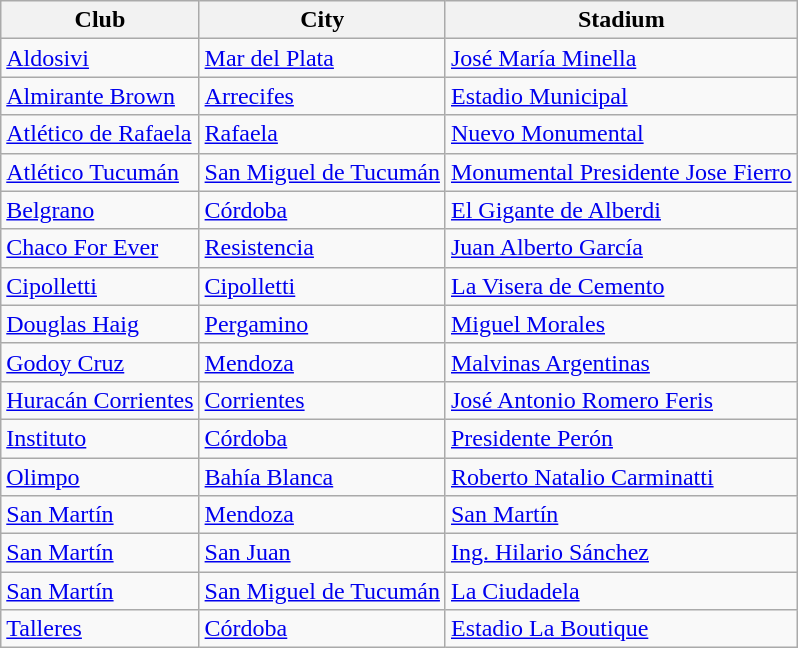<table class="wikitable sortable">
<tr>
<th>Club</th>
<th>City</th>
<th>Stadium</th>
</tr>
<tr>
<td><a href='#'>Aldosivi</a></td>
<td><a href='#'>Mar del Plata</a></td>
<td><a href='#'>José María Minella</a></td>
</tr>
<tr>
<td><a href='#'>Almirante Brown</a></td>
<td><a href='#'>Arrecifes</a></td>
<td><a href='#'>Estadio Municipal</a></td>
</tr>
<tr>
<td><a href='#'>Atlético de Rafaela</a></td>
<td><a href='#'>Rafaela</a></td>
<td><a href='#'>Nuevo Monumental</a></td>
</tr>
<tr>
<td><a href='#'>Atlético Tucumán</a></td>
<td><a href='#'>San Miguel de Tucumán</a></td>
<td><a href='#'>Monumental Presidente Jose Fierro</a></td>
</tr>
<tr>
<td><a href='#'>Belgrano</a></td>
<td><a href='#'>Córdoba</a></td>
<td><a href='#'>El Gigante de Alberdi</a></td>
</tr>
<tr>
<td><a href='#'>Chaco For Ever</a></td>
<td><a href='#'>Resistencia</a></td>
<td><a href='#'>Juan Alberto García</a></td>
</tr>
<tr>
<td><a href='#'>Cipolletti</a></td>
<td><a href='#'>Cipolletti</a></td>
<td><a href='#'>La Visera de Cemento</a></td>
</tr>
<tr>
<td><a href='#'>Douglas Haig</a></td>
<td><a href='#'>Pergamino</a></td>
<td><a href='#'>Miguel Morales</a></td>
</tr>
<tr>
<td><a href='#'>Godoy Cruz</a></td>
<td><a href='#'>Mendoza</a></td>
<td><a href='#'>Malvinas Argentinas</a></td>
</tr>
<tr>
<td><a href='#'>Huracán Corrientes</a></td>
<td><a href='#'>Corrientes</a></td>
<td><a href='#'>José Antonio Romero Feris</a></td>
</tr>
<tr>
<td><a href='#'>Instituto</a></td>
<td><a href='#'>Córdoba</a></td>
<td><a href='#'>Presidente Perón</a></td>
</tr>
<tr>
<td><a href='#'>Olimpo</a></td>
<td><a href='#'>Bahía Blanca</a></td>
<td><a href='#'>Roberto Natalio Carminatti</a></td>
</tr>
<tr>
<td><a href='#'>San Martín</a></td>
<td><a href='#'>Mendoza</a></td>
<td><a href='#'>San Martín</a></td>
</tr>
<tr>
<td><a href='#'>San Martín</a></td>
<td><a href='#'>San Juan</a></td>
<td><a href='#'>Ing. Hilario Sánchez</a></td>
</tr>
<tr>
<td><a href='#'>San Martín</a></td>
<td><a href='#'>San Miguel de Tucumán</a></td>
<td><a href='#'>La Ciudadela</a></td>
</tr>
<tr>
<td><a href='#'>Talleres</a></td>
<td><a href='#'>Córdoba</a></td>
<td><a href='#'>Estadio La Boutique</a></td>
</tr>
</table>
